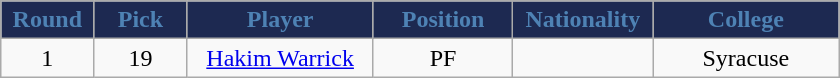<table class="wikitable sortable sortable">
<tr>
<th style="background:#1D2951; color:#4E82B4" width="10%">Round</th>
<th style="background:#1D2951; color:#4E82B4" width="10%">Pick</th>
<th style="background:#1D2951; color:#4E82B4" width="20%">Player</th>
<th style="background:#1D2951; color:#4E82B4" width="15%">Position</th>
<th style="background:#1D2951; color:#4E82B4" width="15%">Nationality</th>
<th style="background:#1D2951; color:#4E82B4" width="20%">College</th>
</tr>
<tr style="text-align: center">
<td>1</td>
<td>19</td>
<td><a href='#'>Hakim Warrick</a></td>
<td>PF</td>
<td></td>
<td>Syracuse</td>
</tr>
</table>
